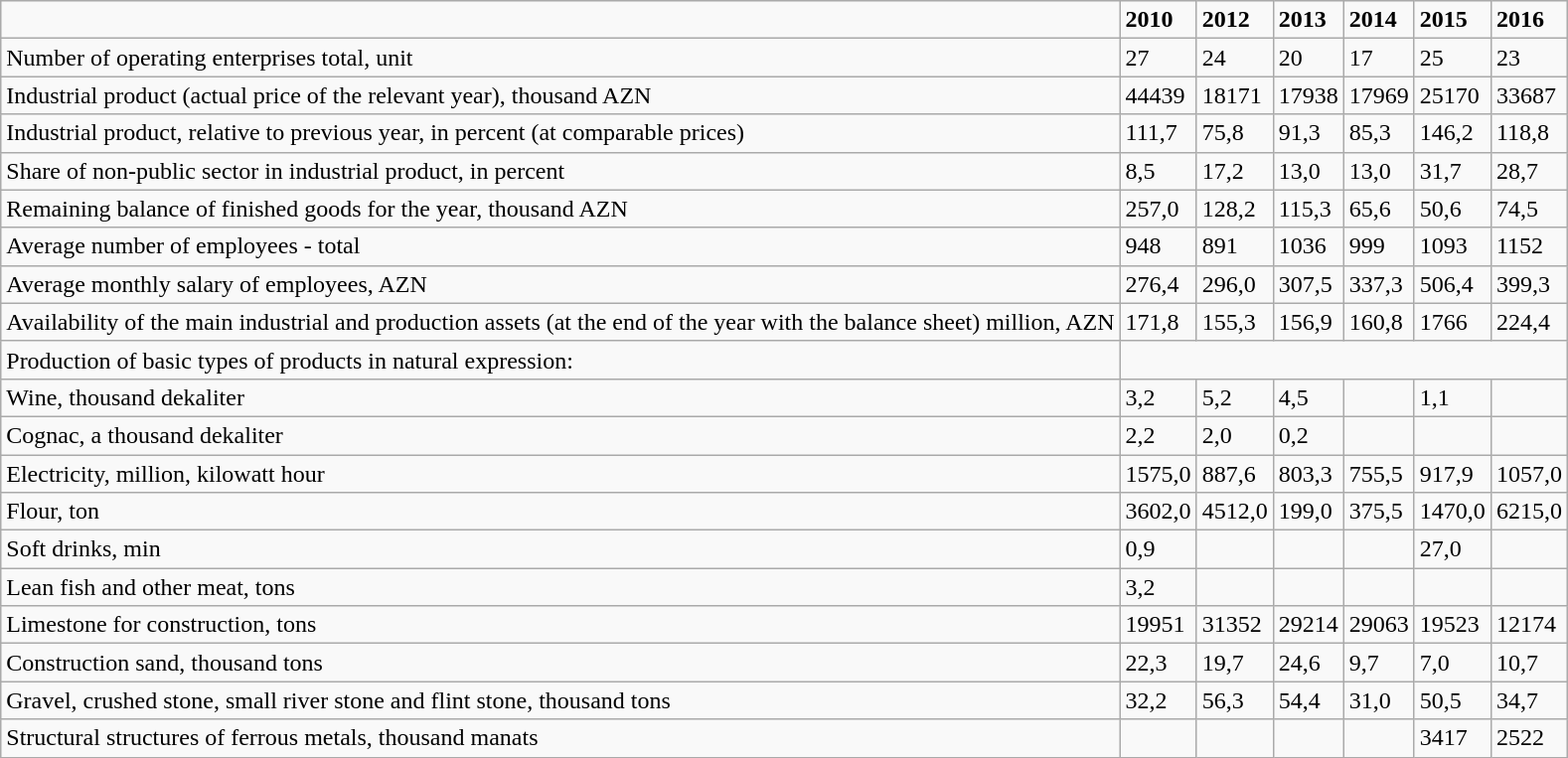<table class="wikitable">
<tr>
<td></td>
<td><strong>2010</strong></td>
<td><strong>2012</strong></td>
<td><strong>2013</strong></td>
<td><strong>2014</strong></td>
<td><strong>2015</strong></td>
<td><strong>2016</strong></td>
</tr>
<tr>
<td>Number  of operating enterprises total, unit</td>
<td>27</td>
<td>24</td>
<td>20</td>
<td>17</td>
<td>25</td>
<td>23</td>
</tr>
<tr>
<td>Industrial  product (actual price of the relevant year), thousand AZN</td>
<td>44439</td>
<td>18171</td>
<td>17938</td>
<td>17969</td>
<td>25170</td>
<td>33687</td>
</tr>
<tr>
<td>Industrial  product, relative to previous year, in percent (at comparable prices)</td>
<td>111,7</td>
<td>75,8</td>
<td>91,3</td>
<td>85,3</td>
<td>146,2</td>
<td>118,8</td>
</tr>
<tr>
<td>Share  of non-public sector in industrial product, in percent</td>
<td>8,5</td>
<td>17,2</td>
<td>13,0</td>
<td>13,0</td>
<td>31,7</td>
<td>28,7</td>
</tr>
<tr>
<td>Remaining  balance of finished goods for the year, thousand AZN</td>
<td>257,0</td>
<td>128,2</td>
<td>115,3</td>
<td>65,6</td>
<td>50,6</td>
<td>74,5</td>
</tr>
<tr>
<td>Average  number of employees - total</td>
<td>948</td>
<td>891</td>
<td>1036</td>
<td>999</td>
<td>1093</td>
<td>1152</td>
</tr>
<tr>
<td>Average  monthly salary of employees, AZN</td>
<td>276,4</td>
<td>296,0</td>
<td>307,5</td>
<td>337,3</td>
<td>506,4</td>
<td>399,3</td>
</tr>
<tr>
<td>Availability  of the main industrial and production assets (at the end of the year with the  balance sheet) million, AZN</td>
<td>171,8</td>
<td>155,3</td>
<td>156,9</td>
<td>160,8</td>
<td>1766</td>
<td>224,4</td>
</tr>
<tr>
<td>Production  of basic types of products in natural expression:</td>
<td colspan="6"></td>
</tr>
<tr>
<td>Wine,  thousand dekaliter</td>
<td>3,2</td>
<td>5,2</td>
<td>4,5</td>
<td></td>
<td>1,1</td>
<td></td>
</tr>
<tr>
<td>Cognac,  a thousand dekaliter</td>
<td>2,2</td>
<td>2,0</td>
<td>0,2</td>
<td></td>
<td></td>
<td></td>
</tr>
<tr>
<td>Electricity,  million, kilowatt hour</td>
<td>1575,0</td>
<td>887,6</td>
<td>803,3</td>
<td>755,5</td>
<td>917,9</td>
<td>1057,0</td>
</tr>
<tr>
<td>Flour,  ton</td>
<td>3602,0</td>
<td>4512,0</td>
<td>199,0</td>
<td>375,5</td>
<td>1470,0</td>
<td>6215,0</td>
</tr>
<tr>
<td>Soft  drinks, min</td>
<td>0,9</td>
<td></td>
<td></td>
<td></td>
<td>27,0</td>
<td></td>
</tr>
<tr>
<td>Lean  fish and other meat, tons</td>
<td>3,2</td>
<td></td>
<td></td>
<td></td>
<td></td>
<td></td>
</tr>
<tr>
<td>Limestone  for construction, tons</td>
<td>19951</td>
<td>31352</td>
<td>29214</td>
<td>29063</td>
<td>19523</td>
<td>12174</td>
</tr>
<tr>
<td>Construction  sand, thousand tons</td>
<td>22,3</td>
<td>19,7</td>
<td>24,6</td>
<td>9,7</td>
<td>7,0</td>
<td>10,7</td>
</tr>
<tr>
<td>Gravel,  crushed stone, small river stone and flint stone, thousand tons</td>
<td>32,2</td>
<td>56,3</td>
<td>54,4</td>
<td>31,0</td>
<td>50,5</td>
<td>34,7</td>
</tr>
<tr>
<td>Structural  structures of ferrous metals, thousand manats</td>
<td></td>
<td></td>
<td></td>
<td></td>
<td>3417</td>
<td>2522</td>
</tr>
</table>
